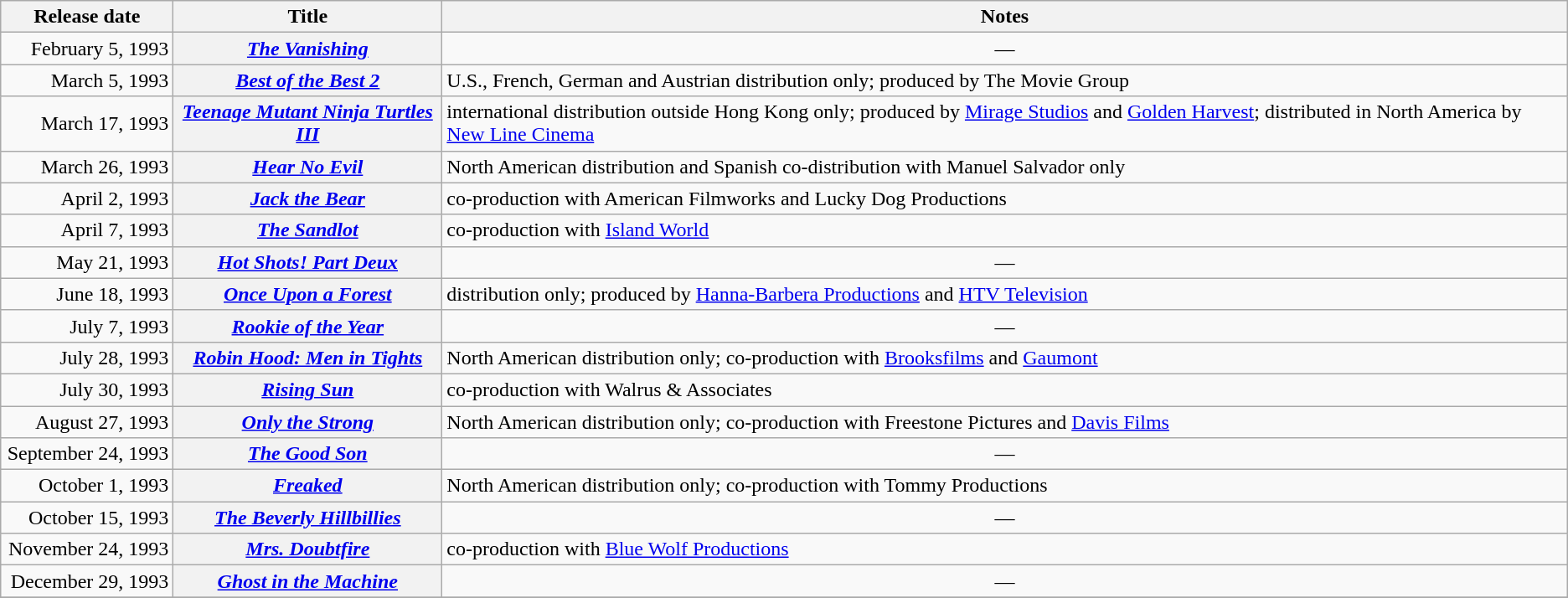<table class="wikitable plainrowheaders sortable">
<tr>
<th scope="col" style="width:130px;">Release date</th>
<th scope="col">Title</th>
<th scope="col" class="unsortable">Notes</th>
</tr>
<tr>
<td style="text-align:right;">February 5, 1993</td>
<th scope="row"><em><a href='#'>The Vanishing</a></em></th>
<td align="center">—</td>
</tr>
<tr>
<td style="text-align:right;">March 5, 1993</td>
<th scope="row"><em><a href='#'>Best of the Best 2</a></em></th>
<td>U.S., French, German and Austrian distribution only; produced by The Movie Group</td>
</tr>
<tr>
<td style="text-align:right;">March 17, 1993</td>
<th scope="row"><em><a href='#'>Teenage Mutant Ninja Turtles III</a></em></th>
<td>international distribution outside Hong Kong only; produced by <a href='#'>Mirage Studios</a> and <a href='#'>Golden Harvest</a>; distributed in North America by <a href='#'>New Line Cinema</a></td>
</tr>
<tr>
<td style="text-align:right;">March 26, 1993</td>
<th scope="row"><em><a href='#'>Hear No Evil</a></em></th>
<td>North American distribution and Spanish co-distribution with Manuel Salvador only</td>
</tr>
<tr>
<td style="text-align:right;">April 2, 1993</td>
<th scope="row"><em><a href='#'>Jack the Bear</a></em></th>
<td>co-production with American Filmworks and Lucky Dog Productions</td>
</tr>
<tr>
<td style="text-align:right;">April 7, 1993</td>
<th scope="row"><em><a href='#'>The Sandlot</a></em></th>
<td>co-production with <a href='#'>Island World</a></td>
</tr>
<tr>
<td style="text-align:right;">May 21, 1993</td>
<th scope="row"><em><a href='#'>Hot Shots! Part Deux</a></em></th>
<td align="center">—</td>
</tr>
<tr>
<td style="text-align:right;">June 18, 1993</td>
<th scope="row"><em><a href='#'>Once Upon a Forest</a></em></th>
<td>distribution only; produced by <a href='#'>Hanna-Barbera Productions</a> and <a href='#'>HTV Television</a></td>
</tr>
<tr>
<td style="text-align:right;">July 7, 1993</td>
<th scope="row"><em><a href='#'>Rookie of the Year</a></em></th>
<td align="center">—</td>
</tr>
<tr>
<td style="text-align:right;">July 28, 1993</td>
<th scope="row"><em><a href='#'>Robin Hood: Men in Tights</a></em></th>
<td>North American distribution only; co-production with <a href='#'>Brooksfilms</a> and <a href='#'>Gaumont</a></td>
</tr>
<tr>
<td style="text-align:right;">July 30, 1993</td>
<th scope="row"><em><a href='#'>Rising Sun</a></em></th>
<td>co-production with Walrus & Associates</td>
</tr>
<tr>
<td style="text-align:right;">August 27, 1993</td>
<th scope="row"><em><a href='#'>Only the Strong</a></em></th>
<td>North American distribution only; co-production with Freestone Pictures and <a href='#'>Davis Films</a></td>
</tr>
<tr>
<td style="text-align:right;">September 24, 1993</td>
<th scope="row"><em><a href='#'>The Good Son</a></em></th>
<td align="center">—</td>
</tr>
<tr>
<td style="text-align:right;">October 1, 1993</td>
<th scope="row"><em><a href='#'>Freaked</a></em></th>
<td>North American distribution only; co-production with Tommy Productions</td>
</tr>
<tr>
<td style="text-align:right;">October 15, 1993</td>
<th scope="row"><em><a href='#'>The Beverly Hillbillies</a></em></th>
<td align="center">—</td>
</tr>
<tr>
<td style="text-align:right;">November 24, 1993</td>
<th scope="row"><em><a href='#'>Mrs. Doubtfire</a></em></th>
<td>co-production with <a href='#'>Blue Wolf Productions</a></td>
</tr>
<tr>
<td style="text-align:right;">December 29, 1993</td>
<th scope="row"><em><a href='#'>Ghost in the Machine</a></em></th>
<td align="center">—</td>
</tr>
<tr>
</tr>
</table>
